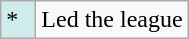<table class="wikitable">
<tr>
<td style="background:#CFECEC; width:1em">*</td>
<td>Led the league</td>
</tr>
</table>
